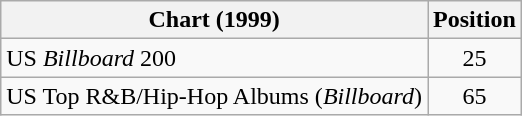<table class="wikitable sortable">
<tr>
<th>Chart (1999)</th>
<th>Position</th>
</tr>
<tr>
<td>US <em>Billboard</em> 200</td>
<td align="center">25</td>
</tr>
<tr>
<td>US Top R&B/Hip-Hop Albums (<em>Billboard</em>)</td>
<td align="center">65</td>
</tr>
</table>
